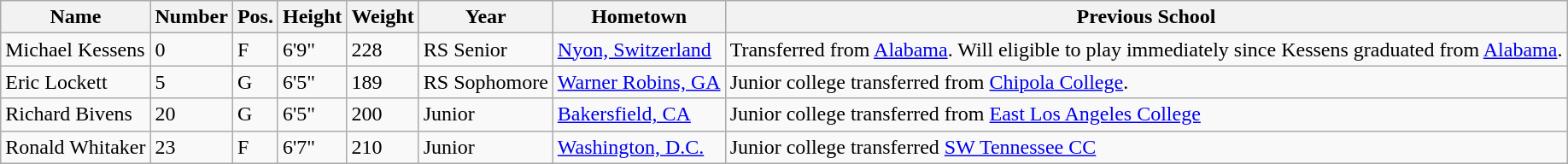<table class="wikitable sortable" border="1">
<tr>
<th>Name</th>
<th>Number</th>
<th>Pos.</th>
<th>Height</th>
<th>Weight</th>
<th>Year</th>
<th>Hometown</th>
<th class="unsortable">Previous School</th>
</tr>
<tr>
<td>Michael Kessens</td>
<td>0</td>
<td>F</td>
<td>6'9"</td>
<td>228</td>
<td>RS Senior</td>
<td><a href='#'>Nyon, Switzerland</a></td>
<td>Transferred from <a href='#'>Alabama</a>. Will eligible to play immediately since Kessens graduated from <a href='#'>Alabama</a>.</td>
</tr>
<tr>
<td>Eric Lockett</td>
<td>5</td>
<td>G</td>
<td>6'5"</td>
<td>189</td>
<td>RS Sophomore</td>
<td><a href='#'>Warner Robins, GA</a></td>
<td>Junior college transferred from <a href='#'>Chipola College</a>.</td>
</tr>
<tr>
<td>Richard Bivens</td>
<td>20</td>
<td>G</td>
<td>6'5"</td>
<td>200</td>
<td>Junior</td>
<td><a href='#'>Bakersfield, CA</a></td>
<td>Junior college transferred from <a href='#'>East Los Angeles College</a></td>
</tr>
<tr>
<td>Ronald Whitaker</td>
<td>23</td>
<td>F</td>
<td>6'7"</td>
<td>210</td>
<td>Junior</td>
<td><a href='#'>Washington, D.C.</a></td>
<td>Junior college transferred <a href='#'>SW Tennessee CC</a></td>
</tr>
</table>
